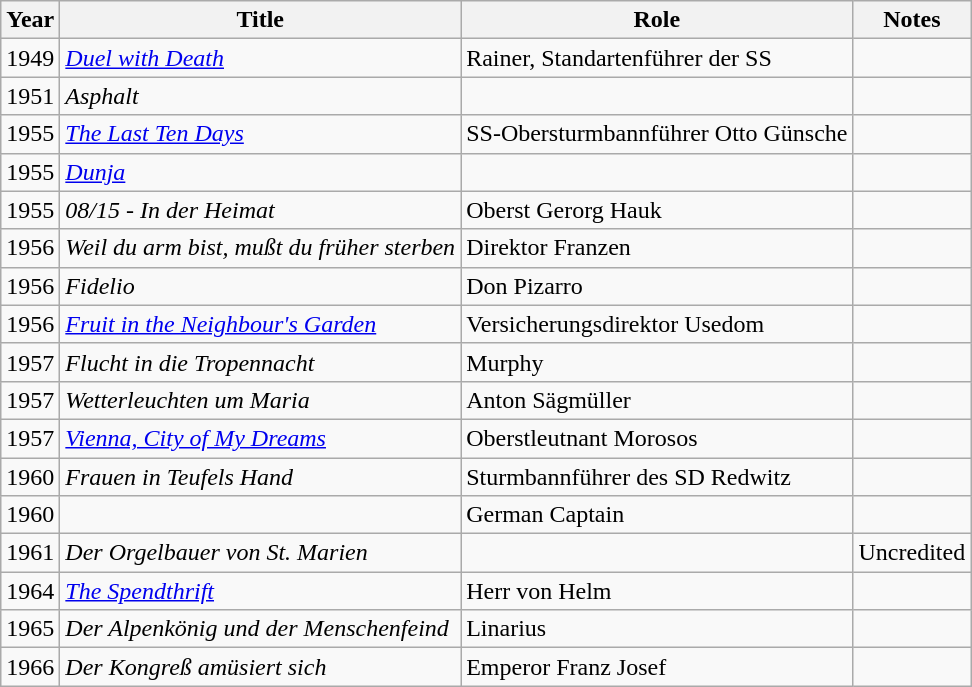<table class="wikitable">
<tr>
<th>Year</th>
<th>Title</th>
<th>Role</th>
<th>Notes</th>
</tr>
<tr>
<td>1949</td>
<td><em><a href='#'>Duel with Death</a></em></td>
<td>Rainer, Standartenführer der SS</td>
<td></td>
</tr>
<tr>
<td>1951</td>
<td><em>Asphalt</em></td>
<td></td>
<td></td>
</tr>
<tr>
<td>1955</td>
<td><em><a href='#'>The Last Ten Days</a></em></td>
<td>SS-Obersturmbannführer Otto Günsche</td>
<td></td>
</tr>
<tr>
<td>1955</td>
<td><em><a href='#'>Dunja</a></em></td>
<td></td>
<td></td>
</tr>
<tr>
<td>1955</td>
<td><em>08/15 - In der Heimat</em></td>
<td>Oberst Gerorg Hauk</td>
<td></td>
</tr>
<tr>
<td>1956</td>
<td><em>Weil du arm bist, mußt du früher sterben</em></td>
<td>Direktor Franzen</td>
<td></td>
</tr>
<tr>
<td>1956</td>
<td><em>Fidelio</em></td>
<td>Don Pizarro</td>
<td></td>
</tr>
<tr>
<td>1956</td>
<td><em><a href='#'>Fruit in the Neighbour's Garden</a></em></td>
<td>Versicherungsdirektor Usedom</td>
<td></td>
</tr>
<tr>
<td>1957</td>
<td><em>Flucht in die Tropennacht</em></td>
<td>Murphy</td>
<td></td>
</tr>
<tr>
<td>1957</td>
<td><em>Wetterleuchten um Maria</em></td>
<td>Anton Sägmüller</td>
<td></td>
</tr>
<tr>
<td>1957</td>
<td><em><a href='#'>Vienna, City of My Dreams</a></em></td>
<td>Oberstleutnant Morosos</td>
<td></td>
</tr>
<tr>
<td>1960</td>
<td><em>Frauen in Teufels Hand</em></td>
<td>Sturmbannführer des SD Redwitz</td>
<td></td>
</tr>
<tr>
<td>1960</td>
<td><em></em></td>
<td>German Captain</td>
<td></td>
</tr>
<tr>
<td>1961</td>
<td><em>Der Orgelbauer von St. Marien</em></td>
<td></td>
<td>Uncredited</td>
</tr>
<tr>
<td>1964</td>
<td><em><a href='#'>The Spendthrift</a></em></td>
<td>Herr von Helm</td>
<td></td>
</tr>
<tr>
<td>1965</td>
<td><em>Der Alpenkönig und der Menschenfeind</em></td>
<td>Linarius</td>
<td></td>
</tr>
<tr>
<td>1966</td>
<td><em>Der Kongreß amüsiert sich</em></td>
<td>Emperor Franz Josef</td>
<td></td>
</tr>
</table>
